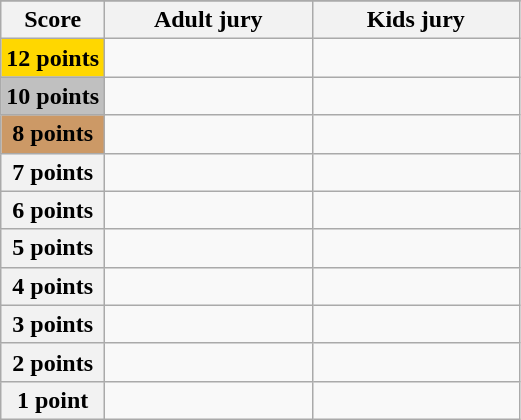<table class="wikitable">
<tr>
</tr>
<tr>
<th scope="col" width="20%">Score</th>
<th scope="col" width="40%">Adult jury</th>
<th scope="col" width="40%">Kids jury</th>
</tr>
<tr>
<th scope="row" style="background:gold">12 points</th>
<td></td>
<td></td>
</tr>
<tr>
<th scope="row" style="background:silver">10 points</th>
<td></td>
<td></td>
</tr>
<tr>
<th scope="row" style="background:#CC9966">8 points</th>
<td></td>
<td></td>
</tr>
<tr>
<th scope="row">7 points</th>
<td></td>
<td></td>
</tr>
<tr>
<th scope="row">6 points</th>
<td></td>
<td></td>
</tr>
<tr>
<th scope="row">5 points</th>
<td></td>
<td></td>
</tr>
<tr>
<th scope="row">4 points</th>
<td></td>
<td></td>
</tr>
<tr>
<th scope="row">3 points</th>
<td></td>
<td></td>
</tr>
<tr>
<th scope="row">2 points</th>
<td></td>
<td></td>
</tr>
<tr>
<th scope="row">1 point</th>
<td></td>
<td></td>
</tr>
</table>
